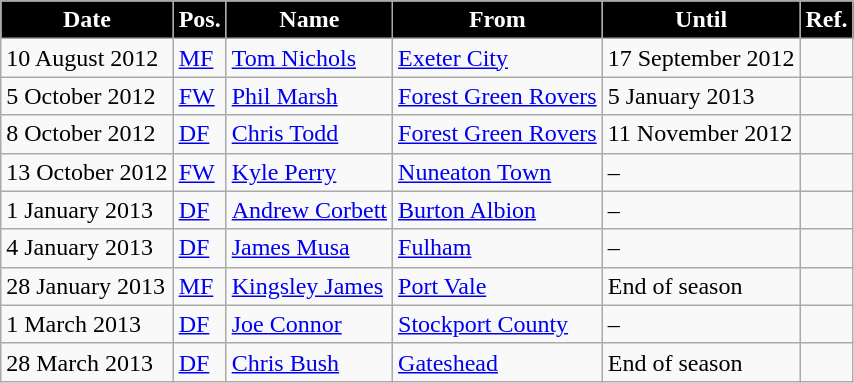<table class="wikitable defaultcenter col1left col3left col4left">
<tr>
<th style="background:#000; color:white;">Date</th>
<th style="background:#000; color:white;">Pos.</th>
<th style="background:#000; color:white;">Name</th>
<th style="background:#000; color:white;">From</th>
<th style="background:#000; color:white;">Until</th>
<th style="background:#000; color:white;">Ref.</th>
</tr>
<tr>
<td>10 August 2012</td>
<td><a href='#'>MF</a></td>
<td> <a href='#'>Tom Nichols</a></td>
<td><a href='#'>Exeter City</a></td>
<td>17 September 2012</td>
<td></td>
</tr>
<tr>
<td>5 October 2012</td>
<td><a href='#'>FW</a></td>
<td> <a href='#'>Phil Marsh</a></td>
<td><a href='#'>Forest Green Rovers</a></td>
<td>5 January 2013</td>
<td></td>
</tr>
<tr>
<td>8 October 2012</td>
<td><a href='#'>DF</a></td>
<td> <a href='#'>Chris Todd</a></td>
<td><a href='#'>Forest Green Rovers</a></td>
<td>11 November 2012</td>
<td></td>
</tr>
<tr>
<td>13 October 2012</td>
<td><a href='#'>FW</a></td>
<td> <a href='#'>Kyle Perry</a></td>
<td><a href='#'>Nuneaton Town</a></td>
<td>–</td>
<td></td>
</tr>
<tr>
<td>1 January 2013</td>
<td><a href='#'>DF</a></td>
<td> <a href='#'>Andrew Corbett</a></td>
<td><a href='#'>Burton Albion</a></td>
<td>–</td>
<td></td>
</tr>
<tr>
<td>4 January 2013</td>
<td><a href='#'>DF</a></td>
<td> <a href='#'>James Musa</a></td>
<td><a href='#'>Fulham</a></td>
<td>–</td>
<td></td>
</tr>
<tr>
<td>28 January 2013</td>
<td><a href='#'>MF</a></td>
<td> <a href='#'>Kingsley James</a></td>
<td><a href='#'>Port Vale</a></td>
<td>End of season</td>
<td></td>
</tr>
<tr>
<td>1 March 2013</td>
<td><a href='#'>DF</a></td>
<td> <a href='#'>Joe Connor</a></td>
<td><a href='#'>Stockport County</a></td>
<td>–</td>
<td></td>
</tr>
<tr>
<td>28 March 2013</td>
<td><a href='#'>DF</a></td>
<td> <a href='#'>Chris Bush</a></td>
<td><a href='#'>Gateshead</a></td>
<td>End of season</td>
<td></td>
</tr>
</table>
